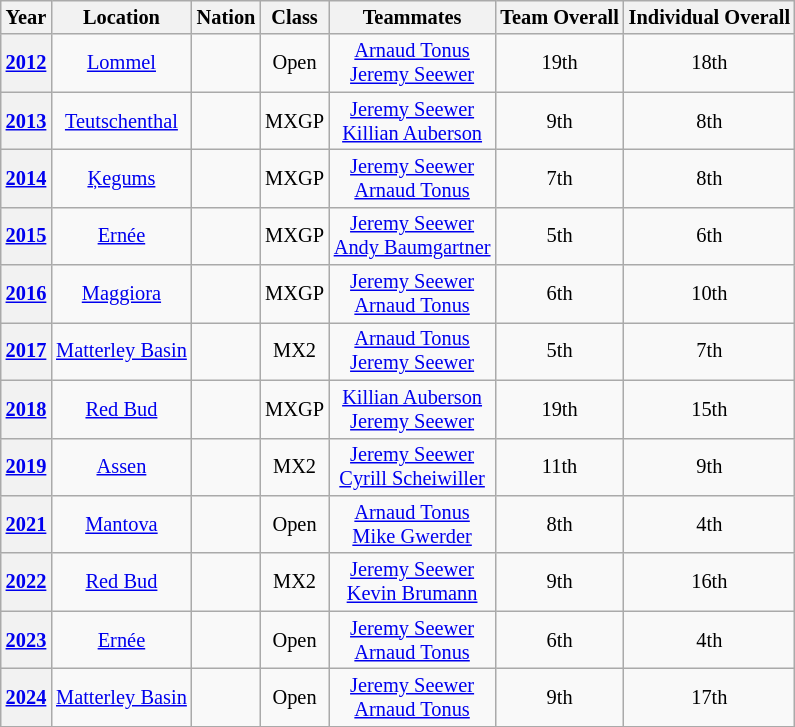<table class="wikitable" style="font-size: 85%; text-align:center">
<tr>
<th>Year</th>
<th>Location</th>
<th>Nation</th>
<th>Class</th>
<th>Teammates</th>
<th>Team Overall</th>
<th>Individual Overall</th>
</tr>
<tr>
<th><a href='#'>2012</a></th>
<td> <a href='#'>Lommel</a></td>
<td></td>
<td>Open</td>
<td><a href='#'>Arnaud Tonus</a><br><a href='#'>Jeremy Seewer</a></td>
<td>19th</td>
<td>18th</td>
</tr>
<tr>
<th><a href='#'>2013</a></th>
<td> <a href='#'>Teutschenthal</a></td>
<td></td>
<td>MXGP</td>
<td><a href='#'>Jeremy Seewer</a><br><a href='#'>Killian Auberson</a></td>
<td>9th</td>
<td>8th</td>
</tr>
<tr>
<th><a href='#'>2014</a></th>
<td> <a href='#'>Ķegums</a></td>
<td></td>
<td>MXGP</td>
<td><a href='#'>Jeremy Seewer</a><br><a href='#'>Arnaud Tonus</a></td>
<td>7th</td>
<td>8th</td>
</tr>
<tr>
<th><a href='#'>2015</a></th>
<td> <a href='#'>Ernée</a></td>
<td></td>
<td>MXGP</td>
<td><a href='#'>Jeremy Seewer</a><br><a href='#'>Andy Baumgartner</a></td>
<td>5th</td>
<td>6th</td>
</tr>
<tr>
<th><a href='#'>2016</a></th>
<td> <a href='#'>Maggiora</a></td>
<td></td>
<td>MXGP</td>
<td><a href='#'>Jeremy Seewer</a><br><a href='#'>Arnaud Tonus</a></td>
<td>6th</td>
<td>10th</td>
</tr>
<tr>
<th><a href='#'>2017</a></th>
<td> <a href='#'>Matterley Basin</a></td>
<td></td>
<td>MX2</td>
<td><a href='#'>Arnaud Tonus</a><br><a href='#'>Jeremy Seewer</a></td>
<td>5th</td>
<td>7th</td>
</tr>
<tr>
<th><a href='#'>2018</a></th>
<td> <a href='#'>Red Bud</a></td>
<td></td>
<td>MXGP</td>
<td><a href='#'>Killian Auberson</a><br><a href='#'>Jeremy Seewer</a></td>
<td>19th</td>
<td>15th</td>
</tr>
<tr>
<th><a href='#'>2019</a></th>
<td> <a href='#'>Assen</a></td>
<td></td>
<td>MX2</td>
<td><a href='#'>Jeremy Seewer</a><br><a href='#'>Cyrill Scheiwiller</a></td>
<td>11th</td>
<td>9th</td>
</tr>
<tr>
<th><a href='#'>2021</a></th>
<td> <a href='#'>Mantova</a></td>
<td></td>
<td>Open</td>
<td><a href='#'>Arnaud Tonus</a><br><a href='#'>Mike Gwerder</a></td>
<td>8th</td>
<td>4th</td>
</tr>
<tr>
<th><a href='#'>2022</a></th>
<td> <a href='#'>Red Bud</a></td>
<td></td>
<td>MX2</td>
<td><a href='#'>Jeremy Seewer</a><br><a href='#'>Kevin Brumann</a></td>
<td>9th</td>
<td>16th</td>
</tr>
<tr>
<th><a href='#'>2023</a></th>
<td> <a href='#'>Ernée</a></td>
<td></td>
<td>Open</td>
<td><a href='#'>Jeremy Seewer</a><br><a href='#'>Arnaud Tonus</a></td>
<td>6th</td>
<td>4th</td>
</tr>
<tr>
<th><a href='#'>2024</a></th>
<td> <a href='#'>Matterley Basin</a></td>
<td></td>
<td>Open</td>
<td><a href='#'>Jeremy Seewer</a><br><a href='#'>Arnaud Tonus</a></td>
<td>9th</td>
<td>17th</td>
</tr>
<tr>
</tr>
</table>
